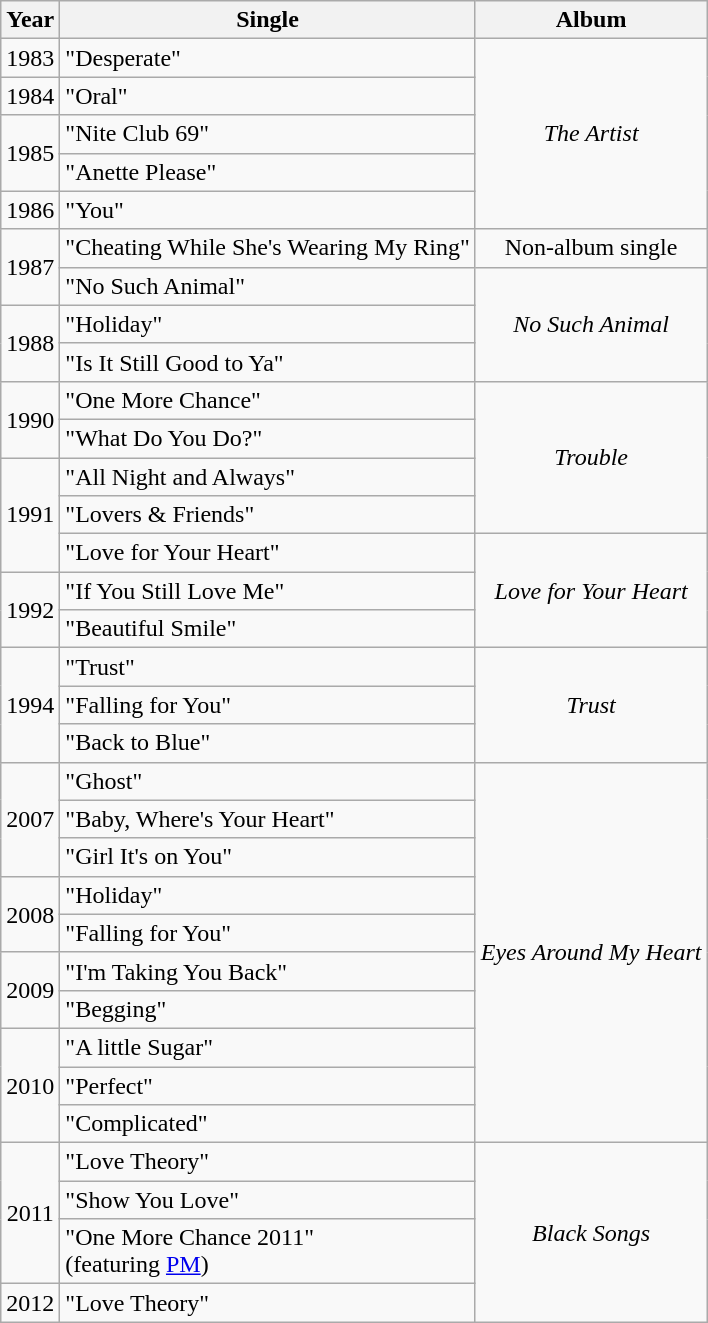<table class="wikitable" style="text-align:center;">
<tr>
<th>Year</th>
<th>Single</th>
<th>Album</th>
</tr>
<tr>
<td>1983</td>
<td style="text-align:left;">"Desperate"</td>
<td style="text-align:center;" rowspan="5"><em>The Artist</em></td>
</tr>
<tr>
<td>1984</td>
<td style="text-align:left;">"Oral"</td>
</tr>
<tr>
<td rowspan="2">1985</td>
<td style="text-align:left;">"Nite Club 69"</td>
</tr>
<tr>
<td style="text-align:left;">"Anette Please"</td>
</tr>
<tr>
<td>1986</td>
<td style="text-align:left;">"You"</td>
</tr>
<tr>
<td rowspan="2">1987</td>
<td style="text-align:left;">"Cheating While She's Wearing My Ring"</td>
<td style="text-align:center;">Non-album single</td>
</tr>
<tr>
<td style="text-align:left;">"No Such Animal"</td>
<td style="text-align:center;" rowspan="3"><em>No Such Animal</em></td>
</tr>
<tr>
<td rowspan="2">1988</td>
<td style="text-align:left;">"Holiday"</td>
</tr>
<tr>
<td style="text-align:left;">"Is It Still Good to Ya"</td>
</tr>
<tr>
<td rowspan="2">1990</td>
<td style="text-align:left;">"One More Chance"</td>
<td style="text-align:center;" rowspan="4"><em>Trouble</em></td>
</tr>
<tr>
<td style="text-align:left;">"What Do You Do?"</td>
</tr>
<tr>
<td rowspan="3">1991</td>
<td style="text-align:left;">"All Night and Always"</td>
</tr>
<tr>
<td style="text-align:left;">"Lovers & Friends"</td>
</tr>
<tr>
<td style="text-align:left;">"Love for Your Heart"</td>
<td style="text-align:center;" rowspan="3"><em>Love for Your Heart</em></td>
</tr>
<tr ]>
<td rowspan="2">1992</td>
<td style="text-align:left;">"If You Still Love Me"</td>
</tr>
<tr>
<td style="text-align:left;">"Beautiful Smile"</td>
</tr>
<tr>
<td rowspan="3">1994</td>
<td style="text-align:left;">"Trust"</td>
<td style="text-align:center;" rowspan="3"><em>Trust</em></td>
</tr>
<tr>
<td style="text-align:left;">"Falling for You"</td>
</tr>
<tr>
<td style="text-align:left;">"Back to Blue"</td>
</tr>
<tr>
<td rowspan="3">2007</td>
<td style="text-align:left;">"Ghost"</td>
<td style="text-align:center;" rowspan="10"><em>Eyes Around My Heart</em></td>
</tr>
<tr>
<td style="text-align:left;">"Baby, Where's Your Heart"</td>
</tr>
<tr>
<td style="text-align:left;">"Girl It's on You"</td>
</tr>
<tr>
<td rowspan="2">2008</td>
<td style="text-align:left;">"Holiday"</td>
</tr>
<tr>
<td style="text-align:left;">"Falling for You"</td>
</tr>
<tr>
<td rowspan="2">2009</td>
<td style="text-align:left;">"I'm Taking You Back"</td>
</tr>
<tr>
<td style="text-align:left;">"Begging"</td>
</tr>
<tr>
<td rowspan="3">2010</td>
<td style="text-align:left;">"A little Sugar"</td>
</tr>
<tr>
<td style="text-align:left;">"Perfect"</td>
</tr>
<tr>
<td style="text-align:left;">"Complicated"</td>
</tr>
<tr>
<td rowspan="3">2011</td>
<td style="text-align:left;">"Love Theory"</td>
<td style="text-align:center;" rowspan="4"><em>Black Songs</em></td>
</tr>
<tr>
<td style="text-align:left;">"Show You Love"</td>
</tr>
<tr>
<td style="text-align:left;">"One More Chance 2011"<br>(featuring <a href='#'>PM</a>)</td>
</tr>
<tr>
<td>2012</td>
<td style="text-align:left;">"Love Theory"</td>
</tr>
</table>
